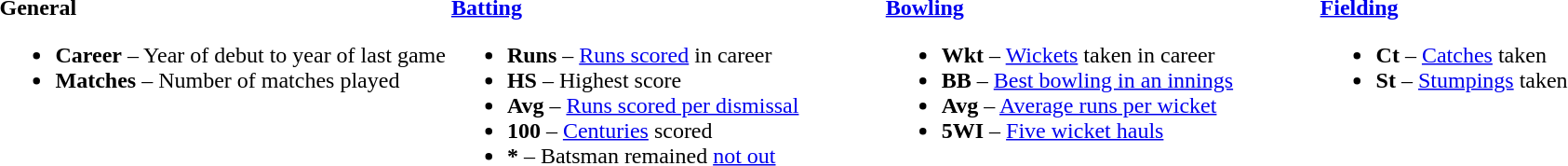<table>
<tr>
<td valign="top" style="width:26%"><br><strong>General</strong><ul><li><strong>Career</strong> – Year of debut to year of last game</li><li><strong>Matches</strong> – Number of matches played</li></ul></td>
<td valign="top" style="width:25%"><br><strong><a href='#'>Batting</a></strong><ul><li><strong>Runs</strong> – <a href='#'>Runs scored</a> in career</li><li><strong>HS</strong> – Highest score</li><li><strong>Avg</strong> – <a href='#'>Runs scored per dismissal</a></li><li><strong>100</strong> – <a href='#'>Centuries</a> scored</li><li><strong>*</strong> – Batsman remained <a href='#'>not out</a></li></ul></td>
<td valign="top" style="width:25%"><br><strong><a href='#'>Bowling</a></strong><ul><li><strong>Wkt</strong> – <a href='#'>Wickets</a> taken in career</li><li><strong>BB</strong> – <a href='#'>Best bowling in an innings</a></li><li><strong>Avg</strong> – <a href='#'>Average runs per wicket</a></li><li><strong>5WI</strong> – <a href='#'>Five wicket hauls</a></li></ul></td>
<td valign="top" style="width:24%"><br><strong><a href='#'>Fielding</a></strong><ul><li><strong>Ct</strong> – <a href='#'>Catches</a> taken</li><li><strong>St</strong> – <a href='#'>Stumpings</a> taken</li></ul></td>
</tr>
</table>
